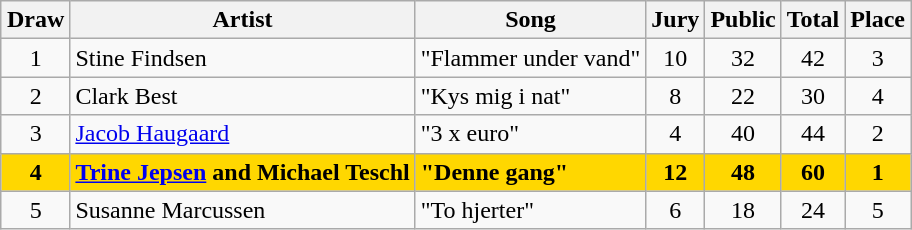<table class="sortable wikitable plainrowheaders" style="margin: 1em auto 1em auto; text-align:center">
<tr>
<th>Draw</th>
<th>Artist</th>
<th>Song</th>
<th>Jury</th>
<th>Public</th>
<th>Total</th>
<th>Place</th>
</tr>
<tr>
<td>1</td>
<td align="left">Stine Findsen</td>
<td align="left">"Flammer under vand"</td>
<td>10</td>
<td>32</td>
<td>42</td>
<td>3</td>
</tr>
<tr>
<td>2</td>
<td align="left">Clark Best</td>
<td align="left">"Kys mig i nat"</td>
<td>8</td>
<td>22</td>
<td>30</td>
<td>4</td>
</tr>
<tr>
<td>3</td>
<td align="left"><a href='#'>Jacob Haugaard</a></td>
<td align="left">"3 x euro"</td>
<td>4</td>
<td>40</td>
<td>44</td>
<td>2</td>
</tr>
<tr style="font-weight:bold; background:gold;">
<td>4</td>
<td align="left"><a href='#'>Trine Jepsen</a> and Michael Teschl</td>
<td align="left">"Denne gang"</td>
<td>12</td>
<td>48</td>
<td>60</td>
<td>1</td>
</tr>
<tr>
<td>5</td>
<td align="left">Susanne Marcussen</td>
<td align="left">"To hjerter"</td>
<td>6</td>
<td>18</td>
<td>24</td>
<td>5</td>
</tr>
</table>
